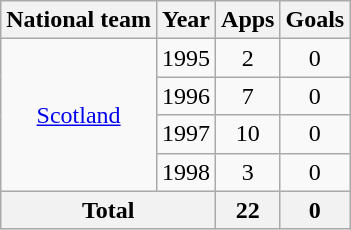<table class=wikitable style="text-align: center">
<tr>
<th>National team</th>
<th>Year</th>
<th>Apps</th>
<th>Goals</th>
</tr>
<tr>
<td rowspan=4><a href='#'>Scotland</a></td>
<td>1995</td>
<td>2</td>
<td>0</td>
</tr>
<tr>
<td>1996</td>
<td>7</td>
<td>0</td>
</tr>
<tr>
<td>1997</td>
<td>10</td>
<td>0</td>
</tr>
<tr>
<td>1998</td>
<td>3</td>
<td>0</td>
</tr>
<tr>
<th colspan=2>Total</th>
<th>22</th>
<th>0</th>
</tr>
</table>
